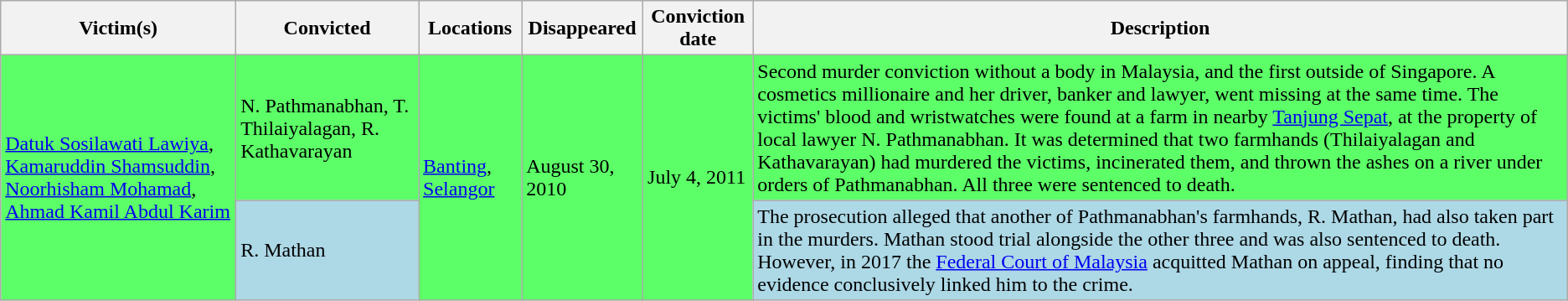<table class="wikitable sortable">
<tr>
<th scope="col">Victim(s)</th>
<th scope="col">Convicted</th>
<th scope="col">Locations</th>
<th scope="col">Disappeared</th>
<th scope="col">Conviction date</th>
<th scope="col">Description</th>
</tr>
<tr style="background:#5CFF67;">
<td rowspan=2><a href='#'>Datuk Sosilawati Lawiya</a>, <a href='#'>Kamaruddin Shamsuddin</a>, <a href='#'>Noorhisham Mohamad</a>, <a href='#'>Ahmad Kamil Abdul Karim</a></td>
<td>N. Pathmanabhan, T. Thilaiyalagan, R. Kathavarayan</td>
<td rowspan=2><a href='#'>Banting</a>, <a href='#'>Selangor</a></td>
<td rowspan=2>August 30, 2010</td>
<td rowspan=2>July 4, 2011</td>
<td>Second murder conviction without a body in Malaysia, and the first outside of Singapore. A cosmetics millionaire and her driver, banker and lawyer, went missing at the same time. The victims' blood and wristwatches were found at a farm in nearby <a href='#'>Tanjung Sepat</a>, at the property of local lawyer N. Pathmanabhan. It was determined that two farmhands (Thilaiyalagan and Kathavarayan) had murdered the victims, incinerated them, and thrown the ashes on a river under orders of Pathmanabhan. All three were sentenced to death.</td>
</tr>
<tr style="background:lightblue;">
<td>R. Mathan</td>
<td>The prosecution alleged that another of Pathmanabhan's farmhands, R. Mathan, had also taken part in the murders. Mathan stood trial alongside the other three and was also sentenced to death. However, in 2017 the <a href='#'>Federal Court of Malaysia</a> acquitted Mathan on appeal, finding that no evidence conclusively linked him to the crime.</td>
</tr>
</table>
